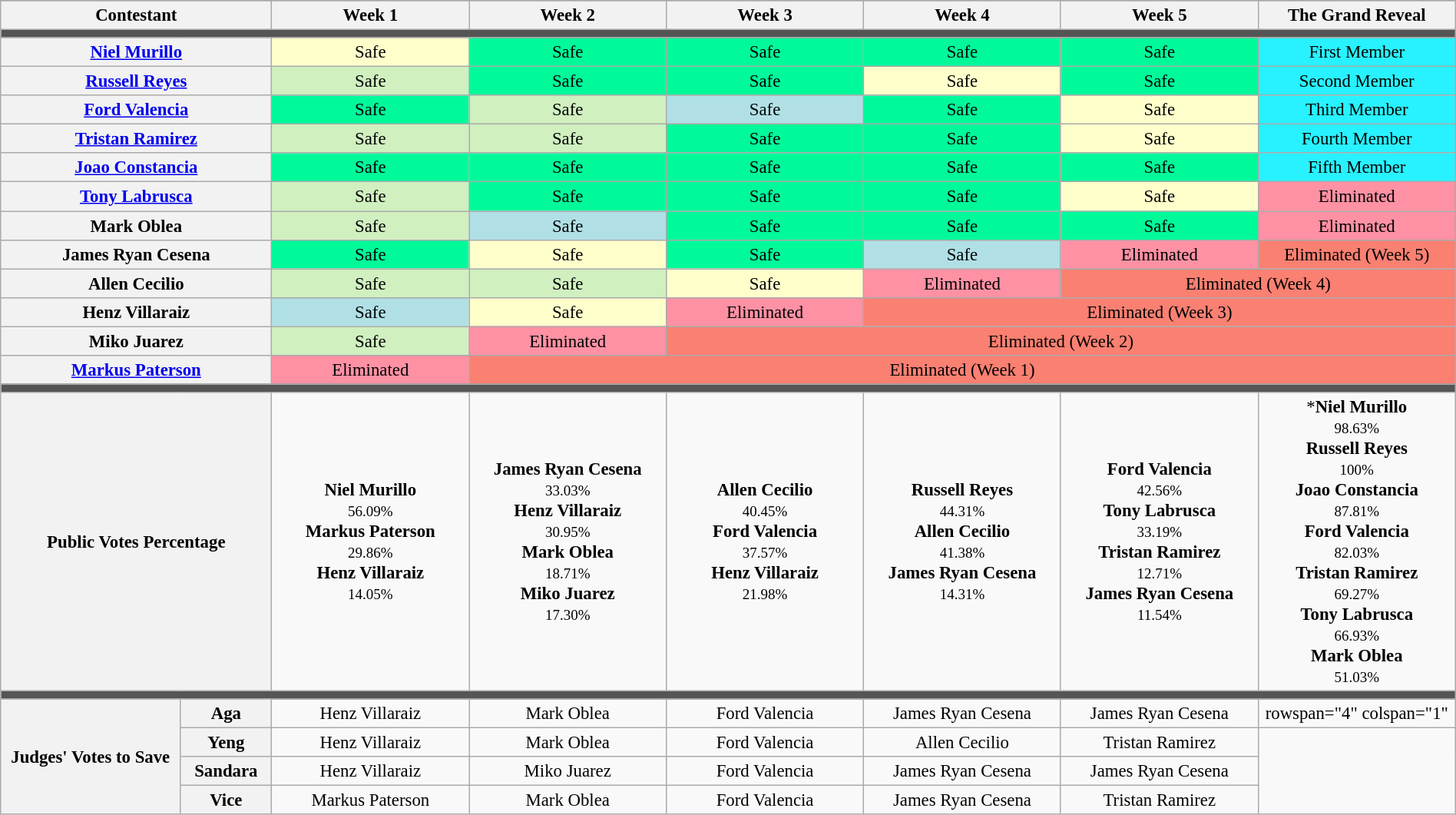<table class="wikitable" style="text-align:center; width:100%; font-size: 95%;">
<tr>
</tr>
<tr>
<th colspan="2" style="width:13%;">Contestant</th>
<th style="width:10%;">Week 1</th>
<th style="width:10%;">Week 2</th>
<th style="width:10%;">Week 3</th>
<th style="width:10%;">Week 4</th>
<th style="width:10%;">Week 5</th>
<th style="width:10%;">The Grand Reveal</th>
</tr>
<tr>
<th colspan="8" style="background:#555;"></th>
</tr>
<tr>
<th colspan="2"><a href='#'>Niel Murillo</a></th>
<td style="background:#FFFFCC">Safe</td>
<td style="background:#00FA9A">Safe</td>
<td style="background:#00FA9A">Safe</td>
<td style="background:#00FA9A">Safe</td>
<td style="background:#00FA9A">Safe</td>
<td style="background:#28f2ff">First Member</td>
</tr>
<tr>
<th colspan="2"><a href='#'>Russell Reyes</a></th>
<td style="background:#d0f0c0">Safe</td>
<td style="background:#00FA9A">Safe</td>
<td style="background:#00FA9A">Safe</td>
<td style="background:#FFFFCC">Safe</td>
<td style="background:#00FA9A">Safe</td>
<td style="background:#28f2ff">Second Member</td>
</tr>
<tr>
<th colspan="2"><a href='#'>Ford Valencia</a></th>
<td style="background:#00FA9A">Safe</td>
<td style="background:#d0f0c0">Safe</td>
<td style="background:#B0E0E6">Safe</td>
<td style="background:#00FA9A">Safe</td>
<td style="background:#FFFFCC">Safe</td>
<td style="background:#28f2ff">Third Member</td>
</tr>
<tr>
<th colspan="2"><a href='#'>Tristan Ramirez</a></th>
<td style="background:#d0f0c0">Safe</td>
<td style="background:#d0f0c0">Safe</td>
<td style="background:#00FA9A">Safe</td>
<td style="background:#00FA9A">Safe</td>
<td style="background:#FFFFCC">Safe</td>
<td style="background:#28f2ff">Fourth Member</td>
</tr>
<tr>
<th colspan="2"><a href='#'>Joao Constancia</a></th>
<td style="background:#00FA9A">Safe</td>
<td style="background:#00FA9A">Safe</td>
<td style="background:#00FA9A">Safe</td>
<td style="background:#00FA9A">Safe</td>
<td style="background:#00FA9A">Safe</td>
<td style="background:#28f2ff">Fifth Member</td>
</tr>
<tr>
<th colspan="2"><a href='#'>Tony Labrusca</a></th>
<td style="background:#d0f0c0">Safe</td>
<td style="background:#00FA9A">Safe</td>
<td style="background:#00FA9A">Safe</td>
<td style="background:#00FA9A">Safe</td>
<td style="background:#FFFFCC">Safe</td>
<td style="background:#FF91A4">Eliminated</td>
</tr>
<tr>
<th colspan="2">Mark Oblea</th>
<td style="background:#d0f0c0">Safe</td>
<td style="background:#B0E0E6">Safe</td>
<td style="background:#00FA9A">Safe</td>
<td style="background:#00FA9A">Safe</td>
<td style="background:#00FA9A">Safe</td>
<td style="background:#FF91A4">Eliminated</td>
</tr>
<tr>
<th colspan="2">James Ryan Cesena</th>
<td style="background:#00FA9A">Safe</td>
<td style="background:#FFFFCC">Safe</td>
<td style="background:#00FA9A">Safe</td>
<td style="background:#B0E0E6">Safe</td>
<td style="background:#FF91A4">Eliminated</td>
<td colspan="1" style="background:salmon">Eliminated (Week 5)</td>
</tr>
<tr>
<th colspan="2">Allen Cecilio</th>
<td style="background:#d0f0c0">Safe</td>
<td style="background:#d0f0c0">Safe</td>
<td style="background:#FFFFCC">Safe</td>
<td style="background:#FF91A4">Eliminated</td>
<td colspan="2" style="background:salmon">Eliminated (Week 4)</td>
</tr>
<tr>
<th colspan="2">Henz Villaraiz</th>
<td style="background:#B0E0E6">Safe</td>
<td style="background:#FFFFCC">Safe</td>
<td style="background:#FF91A4">Eliminated</td>
<td colspan="3" style="background:salmon">Eliminated (Week 3)</td>
</tr>
<tr>
<th colspan="2">Miko Juarez</th>
<td style="background:#d0f0c0">Safe</td>
<td style="background:#FF91A4">Eliminated</td>
<td colspan="4" style="background:salmon">Eliminated (Week 2)</td>
</tr>
<tr>
<th colspan="2"><a href='#'>Markus Paterson</a></th>
<td style="background:#FF91A4">Eliminated</td>
<td colspan="5" style="background:salmon">Eliminated (Week 1)</td>
</tr>
<tr>
<td colspan="8" style="background:#555;"></td>
</tr>
<tr>
<th scope="row" colspan="2">Public Votes Percentage <br> <small></small></th>
<td><strong>Niel Murillo</strong> <br> <small>56.09%</small> <br> <strong>Markus Paterson</strong> <br> <small>29.86%</small> <br> <strong>Henz Villaraiz</strong> <br> <small>14.05%</small></td>
<td><strong>James Ryan Cesena</strong> <br> <small>33.03%</small> <br> <strong>Henz Villaraiz</strong> <br> <small>30.95%</small> <br> <strong>Mark Oblea</strong> <br> <small>18.71%</small> <br> <strong>Miko Juarez</strong> <br> <small>17.30%</small></td>
<td><strong>Allen Cecilio</strong> <br> <small>40.45%</small> <br> <strong>Ford Valencia</strong> <br> <small>37.57%</small> <br> <strong>Henz Villaraiz</strong> <br> <small>21.98%</small></td>
<td><strong>Russell Reyes</strong> <br> <small>44.31%</small> <br> <strong>Allen Cecilio</strong> <br> <small>41.38%</small> <br> <strong>James Ryan Cesena</strong> <br> <small>14.31%</small></td>
<td><strong>Ford Valencia</strong> <br> <small>42.56%</small> <br> <strong>Tony Labrusca</strong> <br> <small>33.19%</small> <br> <strong>Tristan Ramirez</strong> <br> <small>12.71%</small> <br> <strong>James Ryan Cesena</strong> <br> <small>11.54%</small></td>
<td>*<strong>Niel Murillo</strong> <br> <small>98.63%</small> <br> <strong>Russell Reyes</strong> <br> <small>100%</small> <br> <strong>Joao Constancia</strong> <br> <small>87.81%</small> <br> <strong>Ford Valencia</strong> <br> <small>82.03%</small> <br> <strong>Tristan Ramirez</strong> <br> <small>69.27%</small> <br> <strong>Tony Labrusca</strong> <br> <small>66.93%</small> <br> <strong>Mark Oblea</strong> <br> <small>51.03%</small></td>
</tr>
<tr>
<td colspan="8" style="background:#555;"></td>
</tr>
<tr>
<th scope="row" rowspan="4">Judges' Votes to Save</th>
<th scope="row">Aga</th>
<td>Henz Villaraiz</td>
<td>Mark Oblea</td>
<td>Ford Valencia</td>
<td>James Ryan Cesena</td>
<td>James Ryan Cesena</td>
<td>rowspan="4" colspan="1" </td>
</tr>
<tr>
<th scope="row">Yeng</th>
<td>Henz Villaraiz</td>
<td>Mark Oblea</td>
<td>Ford Valencia</td>
<td>Allen Cecilio</td>
<td>Tristan Ramirez</td>
</tr>
<tr>
<th scope="row">Sandara</th>
<td>Henz Villaraiz</td>
<td>Miko Juarez</td>
<td>Ford Valencia</td>
<td>James Ryan Cesena</td>
<td>James Ryan Cesena</td>
</tr>
<tr>
<th scope="row">Vice</th>
<td>Markus Paterson</td>
<td>Mark Oblea</td>
<td>Ford Valencia</td>
<td>James Ryan Cesena</td>
<td>Tristan Ramirez</td>
</tr>
</table>
